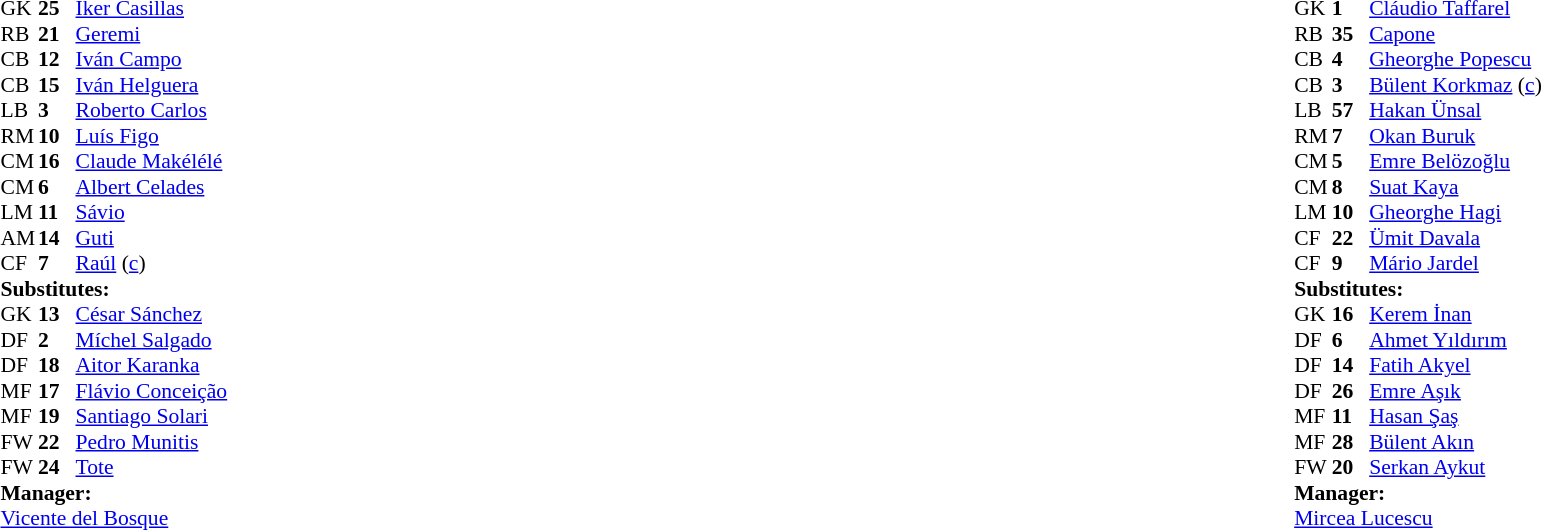<table width="100%">
<tr>
<td valign="top" width="40%"><br><table style="font-size:90%" cellspacing="0" cellpadding="0">
<tr>
<th width=25></th>
<th width=25></th>
</tr>
<tr>
<td>GK</td>
<td><strong>25</strong></td>
<td> <a href='#'>Iker Casillas</a></td>
</tr>
<tr>
<td>RB</td>
<td><strong>21</strong></td>
<td> <a href='#'>Geremi</a></td>
</tr>
<tr>
<td>CB</td>
<td><strong>12</strong></td>
<td> <a href='#'>Iván Campo</a></td>
<td></td>
<td></td>
</tr>
<tr>
<td>CB</td>
<td><strong>15</strong></td>
<td> <a href='#'>Iván Helguera</a></td>
<td></td>
</tr>
<tr>
<td>LB</td>
<td><strong>3</strong></td>
<td> <a href='#'>Roberto Carlos</a></td>
</tr>
<tr>
<td>RM</td>
<td><strong>10</strong></td>
<td> <a href='#'>Luís Figo</a></td>
<td></td>
</tr>
<tr>
<td>CM</td>
<td><strong>16</strong></td>
<td> <a href='#'>Claude Makélélé</a></td>
<td></td>
</tr>
<tr>
<td>CM</td>
<td><strong>6</strong></td>
<td> <a href='#'>Albert Celades</a></td>
<td></td>
<td></td>
</tr>
<tr>
<td>LM</td>
<td><strong>11</strong></td>
<td> <a href='#'>Sávio</a></td>
</tr>
<tr>
<td>AM</td>
<td><strong>14</strong></td>
<td> <a href='#'>Guti</a></td>
<td></td>
<td></td>
</tr>
<tr>
<td>CF</td>
<td><strong>7</strong></td>
<td> <a href='#'>Raúl</a> (<a href='#'>c</a>)</td>
</tr>
<tr>
<td colspan=3><strong>Substitutes:</strong></td>
</tr>
<tr>
<td>GK</td>
<td><strong>13</strong></td>
<td> <a href='#'>César Sánchez</a></td>
</tr>
<tr>
<td>DF</td>
<td><strong>2</strong></td>
<td> <a href='#'>Míchel Salgado</a></td>
<td></td>
<td></td>
</tr>
<tr>
<td>DF</td>
<td><strong>18</strong></td>
<td> <a href='#'>Aitor Karanka</a></td>
</tr>
<tr>
<td>MF</td>
<td><strong>17</strong></td>
<td> <a href='#'>Flávio Conceição</a></td>
<td></td>
<td></td>
</tr>
<tr>
<td>MF</td>
<td><strong>19</strong></td>
<td> <a href='#'>Santiago Solari</a></td>
</tr>
<tr>
<td>FW</td>
<td><strong>22</strong></td>
<td> <a href='#'>Pedro Munitis</a></td>
<td></td>
<td></td>
</tr>
<tr>
<td>FW</td>
<td><strong>24</strong></td>
<td> <a href='#'>Tote</a></td>
</tr>
<tr>
<td colspan=3><strong>Manager:</strong></td>
</tr>
<tr>
<td colspan=4> <a href='#'>Vicente del Bosque</a></td>
</tr>
</table>
</td>
<td valign="top"></td>
<td valign="top" width="50%"><br><table style="font-size:90%" cellspacing="0" cellpadding="0" align=center>
<tr>
<th width=25></th>
<th width=25></th>
</tr>
<tr>
<td>GK</td>
<td><strong>1</strong></td>
<td> <a href='#'>Cláudio Taffarel</a></td>
</tr>
<tr>
<td>RB</td>
<td><strong>35</strong></td>
<td> <a href='#'>Capone</a></td>
<td></td>
<td></td>
</tr>
<tr>
<td>CB</td>
<td><strong>4</strong></td>
<td> <a href='#'>Gheorghe Popescu</a></td>
</tr>
<tr>
<td>CB</td>
<td><strong>3</strong></td>
<td> <a href='#'>Bülent Korkmaz</a> (<a href='#'>c</a>)</td>
</tr>
<tr>
<td>LB</td>
<td><strong>57</strong></td>
<td> <a href='#'>Hakan Ünsal</a></td>
</tr>
<tr>
<td>RM</td>
<td><strong>7</strong></td>
<td> <a href='#'>Okan Buruk</a></td>
<td></td>
<td></td>
</tr>
<tr>
<td>CM</td>
<td><strong>5</strong></td>
<td> <a href='#'>Emre Belözoğlu</a></td>
</tr>
<tr>
<td>CM</td>
<td><strong>8</strong></td>
<td> <a href='#'>Suat Kaya</a></td>
<td></td>
</tr>
<tr>
<td>LM</td>
<td><strong>10</strong></td>
<td> <a href='#'>Gheorghe Hagi</a></td>
<td></td>
<td></td>
</tr>
<tr>
<td>CF</td>
<td><strong>22</strong></td>
<td> <a href='#'>Ümit Davala</a></td>
<td></td>
</tr>
<tr>
<td>CF</td>
<td><strong>9</strong></td>
<td> <a href='#'>Mário Jardel</a></td>
</tr>
<tr>
<td colspan=3><strong>Substitutes:</strong></td>
</tr>
<tr>
<td>GK</td>
<td><strong>16</strong></td>
<td> <a href='#'>Kerem İnan</a></td>
</tr>
<tr>
<td>DF</td>
<td><strong>6</strong></td>
<td> <a href='#'>Ahmet Yıldırım</a></td>
</tr>
<tr>
<td>DF</td>
<td><strong>14</strong></td>
<td> <a href='#'>Fatih Akyel</a></td>
<td></td>
<td></td>
</tr>
<tr>
<td>DF</td>
<td><strong>26</strong></td>
<td> <a href='#'>Emre Aşık</a></td>
</tr>
<tr>
<td>MF</td>
<td><strong>11</strong></td>
<td> <a href='#'>Hasan Şaş</a></td>
<td></td>
<td></td>
</tr>
<tr>
<td>MF</td>
<td><strong>28</strong></td>
<td> <a href='#'>Bülent Akın</a></td>
<td></td>
<td></td>
</tr>
<tr>
<td>FW</td>
<td><strong>20</strong></td>
<td> <a href='#'>Serkan Aykut</a></td>
</tr>
<tr>
<td colspan=3><strong>Manager:</strong></td>
</tr>
<tr>
<td colspan=4> <a href='#'>Mircea Lucescu</a></td>
</tr>
</table>
</td>
</tr>
</table>
